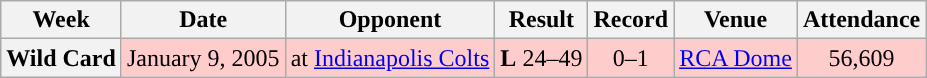<table class="wikitable" style="text-align:center;">
<tr>
<th>Week</th>
<th>Date</th>
<th>Opponent</th>
<th>Result</th>
<th>Record</th>
<th>Venue</th>
<th>Attendance</th>
</tr>
<tr style="background:#fcc">
<th>Wild Card</th>
<td>January 9, 2005</td>
<td>at <a href='#'>Indianapolis Colts</a></td>
<td><strong>L</strong> 24–49</td>
<td>0–1</td>
<td><a href='#'>RCA Dome</a></td>
<td>56,609</td>
</tr>
</table>
